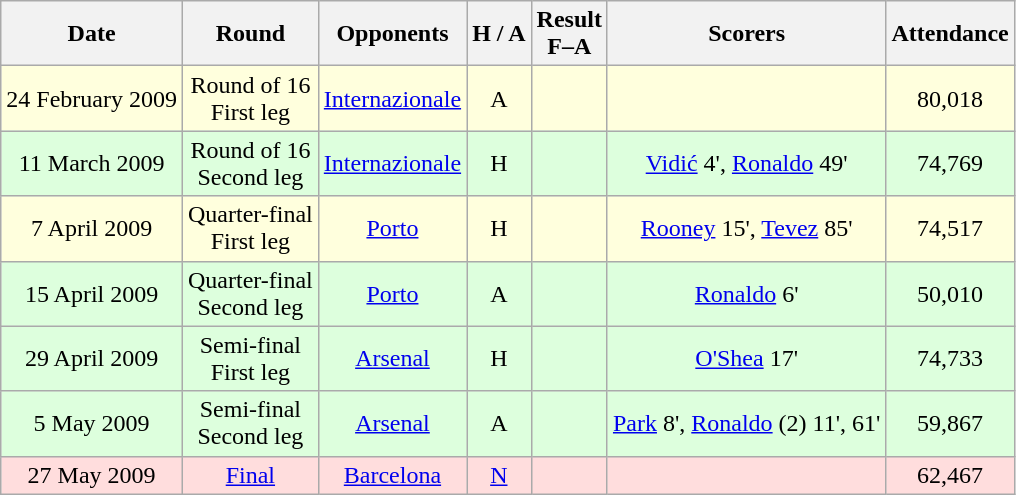<table class="wikitable" style="text-align:center">
<tr>
<th>Date</th>
<th>Round</th>
<th>Opponents</th>
<th>H / A</th>
<th>Result<br>F–A</th>
<th>Scorers</th>
<th>Attendance</th>
</tr>
<tr bgcolor="#ffffdd">
<td>24 February 2009</td>
<td>Round of 16<br>First leg</td>
<td><a href='#'>Internazionale</a></td>
<td>A</td>
<td></td>
<td></td>
<td>80,018</td>
</tr>
<tr bgcolor="#ddffdd">
<td>11 March 2009</td>
<td>Round of 16<br>Second leg</td>
<td><a href='#'>Internazionale</a></td>
<td>H</td>
<td></td>
<td><a href='#'>Vidić</a> 4', <a href='#'>Ronaldo</a> 49'</td>
<td>74,769</td>
</tr>
<tr bgcolor="#ffffdd">
<td>7 April 2009</td>
<td>Quarter-final<br>First leg</td>
<td><a href='#'>Porto</a></td>
<td>H</td>
<td></td>
<td><a href='#'>Rooney</a> 15', <a href='#'>Tevez</a> 85'</td>
<td>74,517</td>
</tr>
<tr bgcolor="#ddffdd">
<td>15 April 2009</td>
<td>Quarter-final<br>Second leg</td>
<td><a href='#'>Porto</a></td>
<td>A</td>
<td></td>
<td><a href='#'>Ronaldo</a> 6'</td>
<td>50,010</td>
</tr>
<tr bgcolor="#ddffdd">
<td>29 April 2009</td>
<td>Semi-final<br>First leg</td>
<td><a href='#'>Arsenal</a></td>
<td>H</td>
<td></td>
<td><a href='#'>O'Shea</a> 17'</td>
<td>74,733</td>
</tr>
<tr bgcolor="#ddffdd">
<td>5 May 2009</td>
<td>Semi-final<br>Second leg</td>
<td><a href='#'>Arsenal</a></td>
<td>A</td>
<td></td>
<td><a href='#'>Park</a> 8', <a href='#'>Ronaldo</a> (2) 11', 61'</td>
<td>59,867</td>
</tr>
<tr bgcolor="#ffdddd">
<td>27 May 2009</td>
<td><a href='#'>Final</a></td>
<td><a href='#'>Barcelona</a></td>
<td><a href='#'>N</a></td>
<td></td>
<td></td>
<td>62,467</td>
</tr>
</table>
